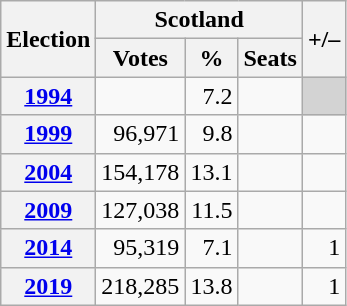<table class="wikitable" style="text-align:right">
<tr>
<th rowspan=2>Election</th>
<th colspan=3>Scotland</th>
<th rowspan=2>+/–</th>
</tr>
<tr>
<th>Votes</th>
<th>%</th>
<th>Seats</th>
</tr>
<tr>
<th><a href='#'>1994</a></th>
<td></td>
<td>7.2</td>
<td></td>
<td colspan=3 bgcolor="lightgrey"></td>
</tr>
<tr>
<th><a href='#'>1999</a></th>
<td>96,971</td>
<td>9.8</td>
<td></td>
<td></td>
</tr>
<tr>
<th><a href='#'>2004</a></th>
<td>154,178</td>
<td>13.1</td>
<td></td>
<td></td>
</tr>
<tr>
<th><a href='#'>2009</a></th>
<td>127,038</td>
<td>11.5</td>
<td></td>
<td></td>
</tr>
<tr>
<th><a href='#'>2014</a></th>
<td>95,319</td>
<td>7.1</td>
<td></td>
<td> 1</td>
</tr>
<tr>
<th><a href='#'>2019</a></th>
<td>218,285</td>
<td>13.8</td>
<td></td>
<td> 1</td>
</tr>
</table>
